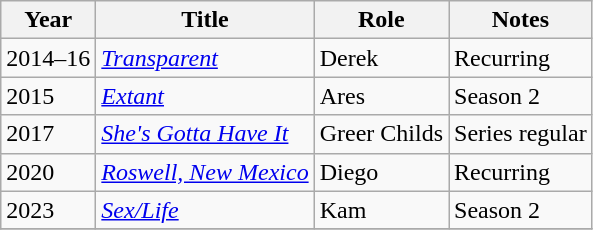<table class="wikitable">
<tr>
<th>Year</th>
<th>Title</th>
<th>Role</th>
<th>Notes</th>
</tr>
<tr>
<td>2014–16</td>
<td><em><a href='#'>Transparent</a></em></td>
<td>Derek</td>
<td>Recurring</td>
</tr>
<tr>
<td>2015</td>
<td><em><a href='#'>Extant</a></em></td>
<td>Ares</td>
<td>Season 2</td>
</tr>
<tr>
<td>2017</td>
<td><em><a href='#'>She's Gotta Have It</a></em></td>
<td>Greer Childs</td>
<td>Series regular</td>
</tr>
<tr>
<td>2020</td>
<td><em><a href='#'>Roswell, New Mexico</a></em></td>
<td>Diego</td>
<td>Recurring</td>
</tr>
<tr>
<td>2023</td>
<td><em><a href='#'>Sex/Life</a></em></td>
<td>Kam</td>
<td>Season 2</td>
</tr>
<tr>
</tr>
</table>
